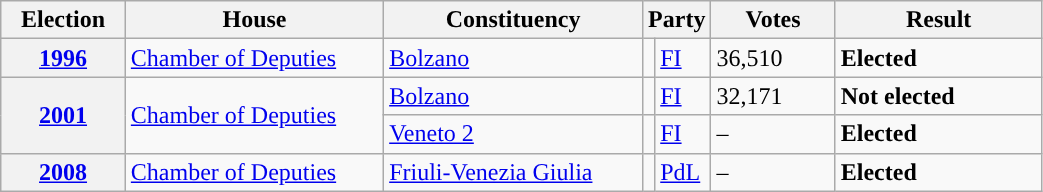<table class=wikitable style="width:55%; border:1px #AAAAFF solid">
<tr>
<th width=12%>Election</th>
<th width=25%>House</th>
<th width=25%>Constituency</th>
<th width=5% colspan="2">Party</th>
<th width=12%>Votes</th>
<th width=20%>Result</th>
</tr>
<tr>
<th><a href='#'>1996</a></th>
<td><a href='#'>Chamber of Deputies</a></td>
<td><a href='#'>Bolzano</a></td>
<td></td>
<td><a href='#'>FI</a></td>
<td>36,510</td>
<td> <strong>Elected</strong></td>
</tr>
<tr>
<th rowspan=2><a href='#'>2001</a></th>
<td rowspan=2><a href='#'>Chamber of Deputies</a></td>
<td><a href='#'>Bolzano</a></td>
<td></td>
<td><a href='#'>FI</a></td>
<td>32,171</td>
<td> <strong>Not elected</strong></td>
</tr>
<tr>
<td><a href='#'>Veneto 2</a></td>
<td></td>
<td><a href='#'>FI</a></td>
<td>–</td>
<td> <strong>Elected</strong></td>
</tr>
<tr>
<th><a href='#'>2008</a></th>
<td><a href='#'>Chamber of Deputies</a></td>
<td><a href='#'>Friuli-Venezia Giulia</a></td>
<td></td>
<td><a href='#'>PdL</a></td>
<td>–</td>
<td> <strong>Elected</strong></td>
</tr>
</table>
